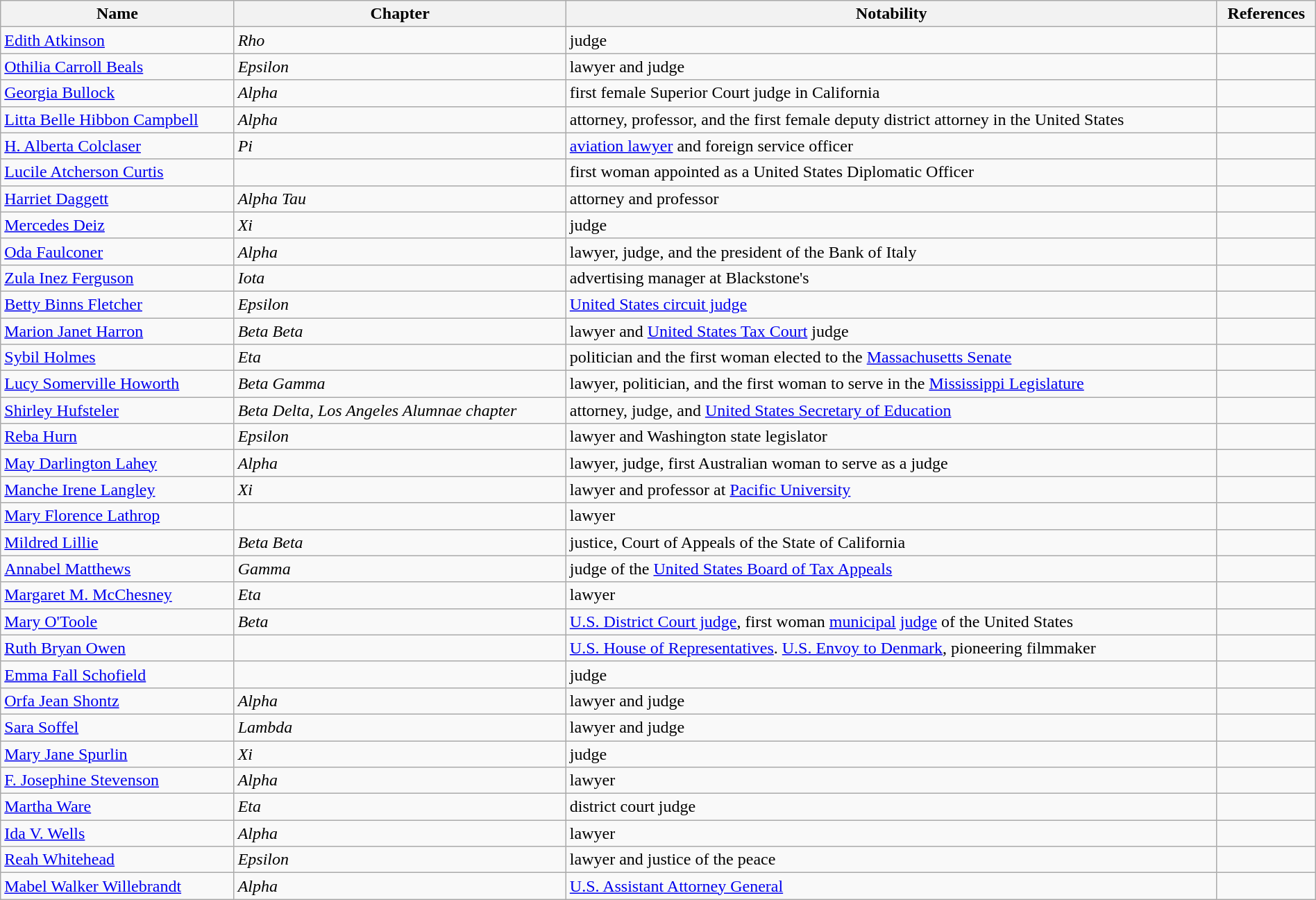<table class="wikitable sortable" style="width:100%;">
<tr>
<th>Name</th>
<th>Chapter</th>
<th>Notability</th>
<th>References</th>
</tr>
<tr>
<td><a href='#'>Edith Atkinson</a></td>
<td><em>Rho</em></td>
<td>judge</td>
<td></td>
</tr>
<tr>
<td><a href='#'>Othilia Carroll Beals</a></td>
<td><em>Epsilon</em></td>
<td>lawyer and judge</td>
<td></td>
</tr>
<tr>
<td><a href='#'>Georgia Bullock</a></td>
<td><em>Alpha</em></td>
<td>first female Superior Court judge in California</td>
<td></td>
</tr>
<tr>
<td><a href='#'>Litta Belle Hibbon Campbell</a></td>
<td><em>Alpha</em></td>
<td>attorney, professor, and the first female deputy district attorney in the United States</td>
<td></td>
</tr>
<tr>
<td><a href='#'>H. Alberta Colclaser</a></td>
<td><em>Pi</em></td>
<td><a href='#'>aviation lawyer</a> and foreign service officer</td>
<td></td>
</tr>
<tr>
<td><a href='#'>Lucile Atcherson Curtis</a></td>
<td></td>
<td>first woman appointed as a United States Diplomatic Officer</td>
<td><em></em></td>
</tr>
<tr>
<td><a href='#'>Harriet Daggett</a></td>
<td><em>Alpha Tau</em></td>
<td>attorney and professor</td>
<td></td>
</tr>
<tr>
<td><a href='#'>Mercedes Deiz</a></td>
<td><em>Xi</em></td>
<td>judge</td>
<td></td>
</tr>
<tr>
<td><a href='#'>Oda Faulconer</a></td>
<td><em>Alpha</em></td>
<td>lawyer, judge, and the president of the Bank of Italy</td>
<td></td>
</tr>
<tr>
<td><a href='#'>Zula Inez Ferguson</a></td>
<td><em>Iota</em></td>
<td>advertising manager at Blackstone's</td>
<td></td>
</tr>
<tr>
<td><a href='#'>Betty Binns Fletcher</a></td>
<td><em>Epsilon</em></td>
<td><a href='#'>United States circuit judge</a></td>
<td></td>
</tr>
<tr>
<td><a href='#'>Marion Janet Harron</a></td>
<td><em>Beta Beta</em></td>
<td>lawyer and <a href='#'>United States Tax Court</a> judge</td>
<td></td>
</tr>
<tr>
<td><a href='#'>Sybil Holmes</a></td>
<td><em>Eta</em></td>
<td>politician and the first woman elected to the <a href='#'>Massachusetts Senate</a></td>
<td></td>
</tr>
<tr>
<td><a href='#'>Lucy Somerville Howorth</a></td>
<td><em>Beta Gamma</em></td>
<td>lawyer, politician, and the first woman to serve in the <a href='#'>Mississippi Legislature</a></td>
<td></td>
</tr>
<tr>
<td><a href='#'>Shirley Hufsteler</a></td>
<td><em>Beta Delta, Los Angeles Alumnae chapter</em></td>
<td>attorney, judge, and <a href='#'>United States Secretary of Education</a></td>
<td></td>
</tr>
<tr>
<td><a href='#'>Reba Hurn</a></td>
<td><em>Epsilon</em></td>
<td>lawyer and Washington state legislator</td>
<td></td>
</tr>
<tr>
<td><a href='#'>May Darlington Lahey</a></td>
<td><em>Alpha</em></td>
<td>lawyer, judge, first Australian woman to serve as a judge</td>
<td></td>
</tr>
<tr>
<td><a href='#'>Manche Irene Langley</a></td>
<td><em>Xi</em></td>
<td>lawyer and professor at <a href='#'>Pacific University</a></td>
<td></td>
</tr>
<tr>
<td><a href='#'>Mary Florence Lathrop</a></td>
<td></td>
<td>lawyer</td>
<td></td>
</tr>
<tr>
<td><a href='#'>Mildred Lillie</a></td>
<td><em>Beta Beta</em></td>
<td>justice, Court of Appeals of the State of California</td>
<td></td>
</tr>
<tr>
<td><a href='#'>Annabel Matthews</a></td>
<td><em>Gamma</em></td>
<td>judge of the <a href='#'>United States Board of Tax Appeals</a></td>
<td></td>
</tr>
<tr>
<td><a href='#'>Margaret M. McChesney</a></td>
<td><em>Eta</em></td>
<td>lawyer</td>
<td></td>
</tr>
<tr>
<td><a href='#'>Mary O'Toole</a></td>
<td><em>Beta</em></td>
<td><a href='#'>U.S. District Court judge</a>, first woman <a href='#'>municipal</a> <a href='#'>judge</a> of the United States</td>
<td></td>
</tr>
<tr>
<td><a href='#'>Ruth Bryan Owen</a></td>
<td></td>
<td><a href='#'>U.S. House of Representatives</a>. <a href='#'>U.S. Envoy to Denmark</a>, pioneering filmmaker</td>
<td></td>
</tr>
<tr>
<td><a href='#'>Emma Fall Schofield</a></td>
<td></td>
<td>judge</td>
<td></td>
</tr>
<tr>
<td><a href='#'>Orfa Jean Shontz</a></td>
<td><em>Alpha</em></td>
<td>lawyer and judge</td>
<td></td>
</tr>
<tr>
<td><a href='#'>Sara Soffel</a></td>
<td><em>Lambda</em></td>
<td>lawyer and judge</td>
<td></td>
</tr>
<tr>
<td><a href='#'>Mary Jane Spurlin</a></td>
<td><em>Xi</em></td>
<td>judge</td>
<td></td>
</tr>
<tr>
<td><a href='#'>F. Josephine Stevenson</a></td>
<td><em>Alpha</em></td>
<td>lawyer</td>
<td></td>
</tr>
<tr>
<td><a href='#'>Martha Ware</a></td>
<td><em>Eta</em></td>
<td>district court judge</td>
<td></td>
</tr>
<tr>
<td><a href='#'>Ida V. Wells</a></td>
<td><em>Alpha</em></td>
<td>lawyer</td>
<td></td>
</tr>
<tr>
<td><a href='#'>Reah Whitehead</a></td>
<td><em>Epsilon</em></td>
<td>lawyer and justice of the peace</td>
<td></td>
</tr>
<tr>
<td><a href='#'>Mabel Walker Willebrandt</a></td>
<td><em>Alpha</em></td>
<td><a href='#'>U.S. Assistant Attorney General</a></td>
<td></td>
</tr>
</table>
